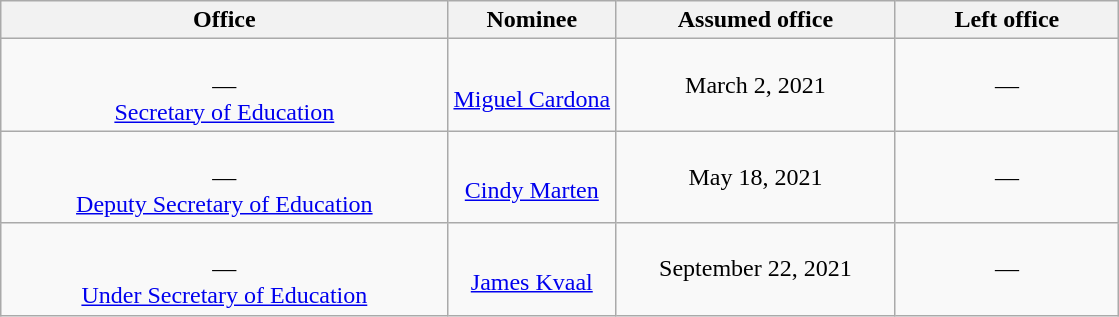<table class="wikitable sortable" style="text-align:center">
<tr>
<th style="width:40%;">Office</th>
<th style="width:15%;">Nominee</th>
<th style="width:25%;" data-sort-type="date">Assumed office</th>
<th style="width:20%;" data-sort-type="date">Left office</th>
</tr>
<tr>
<td><br>—<br><a href='#'>Secretary of Education</a></td>
<td><br><a href='#'>Miguel Cardona</a></td>
<td>March 2, 2021<br></td>
<td>—</td>
</tr>
<tr>
<td><br>—<br><a href='#'>Deputy Secretary of Education</a></td>
<td><br><a href='#'>Cindy Marten</a></td>
<td>May 18, 2021<br></td>
<td>—</td>
</tr>
<tr>
<td><br>—<br><a href='#'>Under Secretary of Education</a></td>
<td><br><a href='#'>James Kvaal</a></td>
<td>September 22, 2021<br></td>
<td>—</td>
</tr>
</table>
